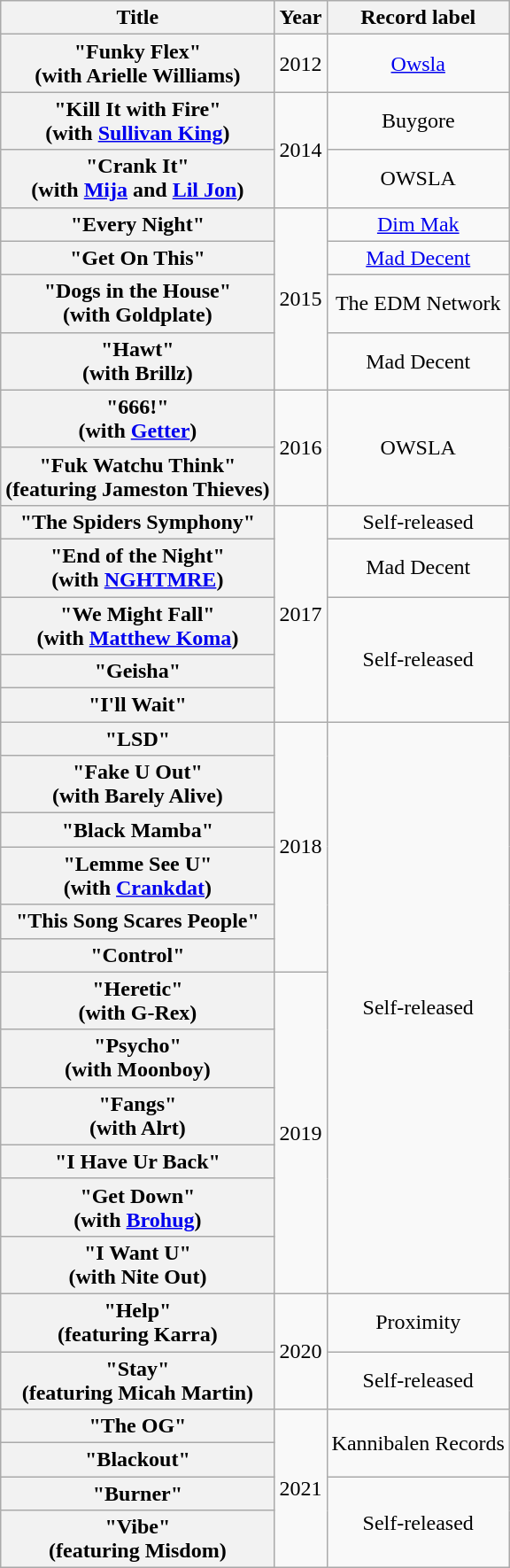<table class="wikitable plainrowheaders" style="text-align:center;">
<tr>
<th scope="col">Title</th>
<th scope="col">Year</th>
<th scope="col">Record label</th>
</tr>
<tr>
<th scope="row">"Funky Flex"<br><span>(with Arielle Williams)</span></th>
<td>2012</td>
<td><a href='#'>Owsla</a></td>
</tr>
<tr>
<th scope="row">"Kill It with Fire"<br><span>(with <a href='#'>Sullivan King</a>)</span></th>
<td rowspan="2">2014</td>
<td>Buygore</td>
</tr>
<tr>
<th scope="row">"Crank It"<br><span>(with <a href='#'>Mija</a> and <a href='#'>Lil Jon</a>)</span></th>
<td>OWSLA</td>
</tr>
<tr>
<th scope="row">"Every Night"</th>
<td rowspan="4">2015</td>
<td><a href='#'>Dim Mak</a></td>
</tr>
<tr>
<th scope="row">"Get On This"</th>
<td><a href='#'>Mad Decent</a></td>
</tr>
<tr>
<th scope="row">"Dogs in the House"<br><span>(with Goldplate)</span></th>
<td>The EDM Network</td>
</tr>
<tr>
<th scope="row">"Hawt"<br><span>(with Brillz)</span></th>
<td>Mad Decent</td>
</tr>
<tr>
<th scope="row">"666!"<br><span>(with <a href='#'>Getter</a>)</span></th>
<td rowspan="2">2016</td>
<td rowspan="2">OWSLA</td>
</tr>
<tr>
<th scope="row">"Fuk Watchu Think"<br><span>(featuring Jameston Thieves)</span></th>
</tr>
<tr>
<th scope="row">"The Spiders Symphony"</th>
<td rowspan="5">2017</td>
<td>Self-released</td>
</tr>
<tr>
<th scope="row">"End of the Night"<br><span>(with <a href='#'>NGHTMRE</a>)</span></th>
<td>Mad Decent</td>
</tr>
<tr>
<th scope="row">"We Might Fall"<br><span>(with <a href='#'>Matthew Koma</a>)</span></th>
<td rowspan="3">Self-released</td>
</tr>
<tr>
<th scope="row">"Geisha"</th>
</tr>
<tr>
<th scope="row">"I'll Wait"</th>
</tr>
<tr>
<th scope="row">"LSD"</th>
<td rowspan="6">2018</td>
<td rowspan="12">Self-released</td>
</tr>
<tr>
<th scope="row">"Fake U Out"<br><span>(with Barely Alive)</span></th>
</tr>
<tr>
<th scope="row">"Black Mamba"</th>
</tr>
<tr>
<th scope="row">"Lemme See U" <br><span>(with <a href='#'>Crankdat</a>)</span></th>
</tr>
<tr>
<th scope="row">"This Song Scares People"</th>
</tr>
<tr>
<th scope="row">"Control"</th>
</tr>
<tr>
<th scope="row">"Heretic" <br><span>(with G-Rex)</span></th>
<td rowspan="6">2019</td>
</tr>
<tr>
<th scope="row">"Psycho" <br><span>(with Moonboy)</span></th>
</tr>
<tr>
<th scope="row">"Fangs" <br><span>(with Alrt)</span></th>
</tr>
<tr>
<th scope="row">"I Have Ur Back"</th>
</tr>
<tr>
<th scope="row">"Get Down" <br><span>(with <a href='#'>Brohug</a>)</span></th>
</tr>
<tr>
<th scope="row">"I Want U" <br><span>(with Nite Out)</span></th>
</tr>
<tr>
<th scope="row">"Help" <br><span>(featuring Karra)</span></th>
<td rowspan="2">2020</td>
<td>Proximity</td>
</tr>
<tr>
<th scope="row">"Stay" <br><span>(featuring Micah Martin)</span></th>
<td>Self-released</td>
</tr>
<tr>
<th scope="row">"The OG"</th>
<td rowspan="4">2021</td>
<td rowspan="2">Kannibalen Records</td>
</tr>
<tr>
<th scope="row">"Blackout"</th>
</tr>
<tr>
<th scope="row">"Burner"</th>
<td rowspan="2">Self-released</td>
</tr>
<tr>
<th scope="row">"Vibe" <br><span>(featuring Misdom)</span></th>
</tr>
</table>
